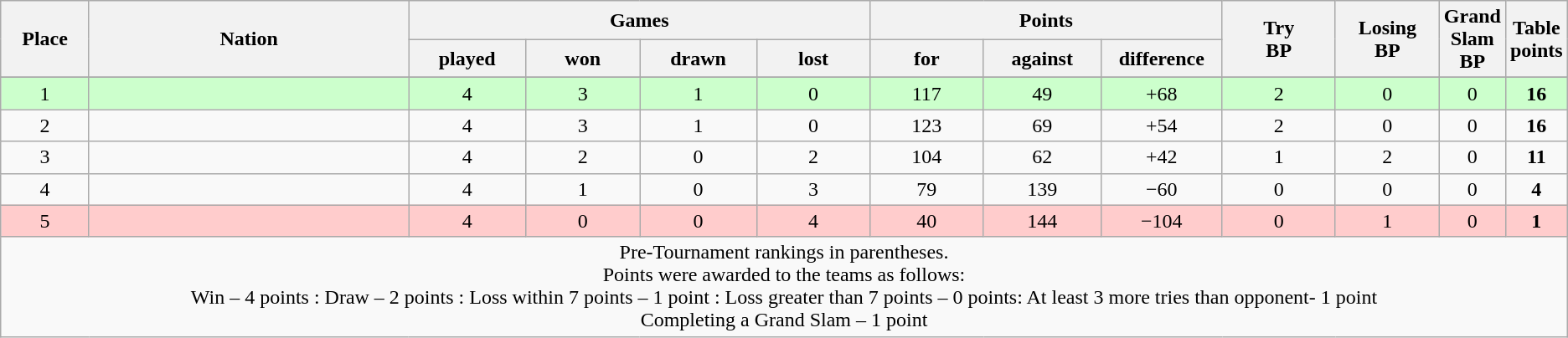<table class="wikitable">
<tr>
<th rowspan=2 width="6%">Place</th>
<th rowspan=2 width="23%">Nation</th>
<th colspan=4 width="40%">Games</th>
<th colspan=3 width="24%">Points</th>
<th rowspan=2 width="8%">Try<br>BP</th>
<th rowspan=2 width="8%">Losing<br>BP</th>
<th rowspan=2 width="8%">Grand Slam<br>BP</th>
<th rowspan=2 width="10%">Table<br>points</th>
</tr>
<tr>
<th width="8%">played</th>
<th width="8%">won</th>
<th width="8%">drawn</th>
<th width="8%">lost</th>
<th width="8%">for</th>
<th width="8%">against</th>
<th width="8%">difference</th>
</tr>
<tr>
</tr>
<tr style="text-align:center; background:#cfc;">
<td>1</td>
<td align=left></td>
<td>4</td>
<td>3</td>
<td>1</td>
<td>0</td>
<td>117</td>
<td>49</td>
<td>+68</td>
<td>2</td>
<td>0</td>
<td>0</td>
<td><strong>16</strong></td>
</tr>
<tr align=center>
<td>2</td>
<td align=left></td>
<td>4</td>
<td>3</td>
<td>1</td>
<td>0</td>
<td>123</td>
<td>69</td>
<td>+54</td>
<td>2</td>
<td>0</td>
<td>0</td>
<td><strong>16</strong></td>
</tr>
<tr align=center>
<td>3</td>
<td align=left></td>
<td>4</td>
<td>2</td>
<td>0</td>
<td>2</td>
<td>104</td>
<td>62</td>
<td>+42</td>
<td>1</td>
<td>2</td>
<td>0</td>
<td><strong>11</strong></td>
</tr>
<tr align=center>
<td>4</td>
<td align=left></td>
<td>4</td>
<td>1</td>
<td>0</td>
<td>3</td>
<td>79</td>
<td>139</td>
<td>−60</td>
<td>0</td>
<td>0</td>
<td>0</td>
<td><strong>4</strong></td>
</tr>
<tr style="text-align:center; background:#fcc">
<td>5</td>
<td align=left></td>
<td>4</td>
<td>0</td>
<td>0</td>
<td>4</td>
<td>40</td>
<td>144</td>
<td>−104</td>
<td>0</td>
<td>1</td>
<td>0</td>
<td><strong>1</strong></td>
</tr>
<tr>
<td style="text-align:center;" colspan="100">Pre-Tournament rankings in parentheses. <br> Points were awarded to the teams as follows:<br>Win – 4 points : Draw – 2 points  : Loss within 7 points – 1 point : Loss greater than 7 points – 0 points: At least 3 more tries than opponent- 1 point<br>Completing a Grand Slam – 1 point</td>
</tr>
</table>
